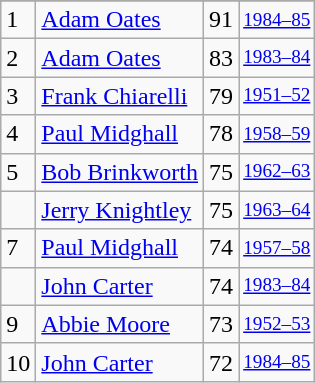<table class="wikitable">
<tr>
</tr>
<tr>
<td>1</td>
<td><a href='#'>Adam Oates</a></td>
<td>91</td>
<td style="font-size:80%;"><a href='#'>1984–85</a></td>
</tr>
<tr>
<td>2</td>
<td><a href='#'>Adam Oates</a></td>
<td>83</td>
<td style="font-size:80%;"><a href='#'>1983–84</a></td>
</tr>
<tr>
<td>3</td>
<td><a href='#'>Frank Chiarelli</a></td>
<td>79</td>
<td style="font-size:80%;"><a href='#'>1951–52</a></td>
</tr>
<tr>
<td>4</td>
<td><a href='#'>Paul Midghall</a></td>
<td>78</td>
<td style="font-size:80%;"><a href='#'>1958–59</a></td>
</tr>
<tr>
<td>5</td>
<td><a href='#'>Bob Brinkworth</a></td>
<td>75</td>
<td style="font-size:80%;"><a href='#'>1962–63</a></td>
</tr>
<tr>
<td></td>
<td><a href='#'>Jerry Knightley</a></td>
<td>75</td>
<td style="font-size:80%;"><a href='#'>1963–64</a></td>
</tr>
<tr>
<td>7</td>
<td><a href='#'>Paul Midghall</a></td>
<td>74</td>
<td style="font-size:80%;"><a href='#'>1957–58</a></td>
</tr>
<tr>
<td></td>
<td><a href='#'>John Carter</a></td>
<td>74</td>
<td style="font-size:80%;"><a href='#'>1983–84</a></td>
</tr>
<tr>
<td>9</td>
<td><a href='#'>Abbie Moore</a></td>
<td>73</td>
<td style="font-size:80%;"><a href='#'>1952–53</a></td>
</tr>
<tr>
<td>10</td>
<td><a href='#'>John Carter</a></td>
<td>72</td>
<td style="font-size:80%;"><a href='#'>1984–85</a></td>
</tr>
</table>
